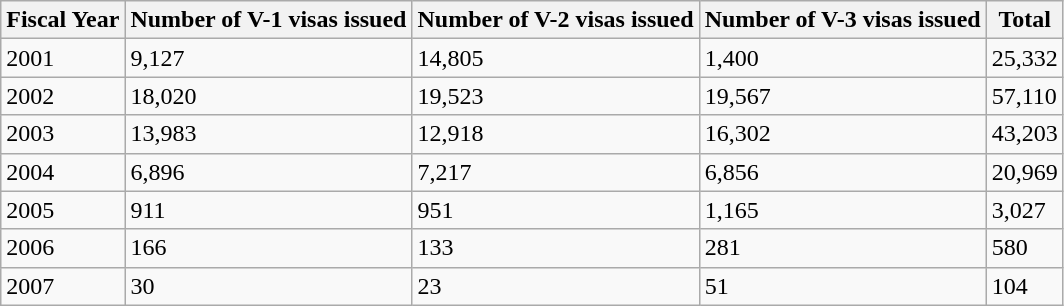<table class="wikitable sortable" border="1">
<tr>
<th>Fiscal Year</th>
<th>Number of V-1 visas issued</th>
<th>Number of V-2 visas issued</th>
<th>Number of V-3 visas issued</th>
<th>Total</th>
</tr>
<tr>
<td>2001</td>
<td>9,127</td>
<td>14,805</td>
<td>1,400</td>
<td>25,332</td>
</tr>
<tr>
<td>2002</td>
<td>18,020</td>
<td>19,523</td>
<td>19,567</td>
<td>57,110</td>
</tr>
<tr>
<td>2003</td>
<td>13,983</td>
<td>12,918</td>
<td>16,302</td>
<td>43,203</td>
</tr>
<tr>
<td>2004</td>
<td>6,896</td>
<td>7,217</td>
<td>6,856</td>
<td>20,969</td>
</tr>
<tr>
<td>2005</td>
<td>911</td>
<td>951</td>
<td>1,165</td>
<td>3,027</td>
</tr>
<tr>
<td>2006</td>
<td>166</td>
<td>133</td>
<td>281</td>
<td>580</td>
</tr>
<tr>
<td>2007</td>
<td>30</td>
<td>23</td>
<td>51</td>
<td>104</td>
</tr>
</table>
